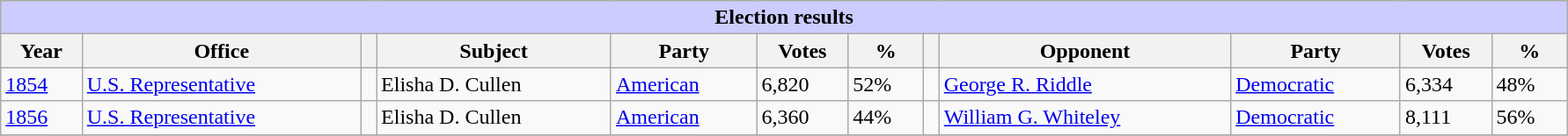<table class=wikitable style="width: 94%" style="text-align: center;" align="center">
<tr bgcolor=#cccccc>
<th colspan=12 style="background: #ccccff;">Election results</th>
</tr>
<tr>
<th><strong>Year</strong></th>
<th><strong>Office</strong></th>
<th></th>
<th><strong>Subject</strong></th>
<th><strong>Party</strong></th>
<th><strong>Votes</strong></th>
<th><strong>%</strong></th>
<th></th>
<th><strong>Opponent</strong></th>
<th><strong>Party</strong></th>
<th><strong>Votes</strong></th>
<th><strong>%</strong></th>
</tr>
<tr>
<td><a href='#'>1854</a></td>
<td><a href='#'>U.S. Representative</a></td>
<td></td>
<td>Elisha D. Cullen</td>
<td><a href='#'>American</a></td>
<td>6,820</td>
<td>52%</td>
<td></td>
<td><a href='#'>George R. Riddle</a></td>
<td><a href='#'>Democratic</a></td>
<td>6,334</td>
<td>48%</td>
</tr>
<tr>
<td><a href='#'>1856</a></td>
<td><a href='#'>U.S. Representative</a></td>
<td></td>
<td>Elisha D. Cullen</td>
<td><a href='#'>American</a></td>
<td>6,360</td>
<td>44%</td>
<td></td>
<td><a href='#'>William G. Whiteley</a></td>
<td><a href='#'>Democratic</a></td>
<td>8,111</td>
<td>56%</td>
</tr>
<tr>
</tr>
</table>
